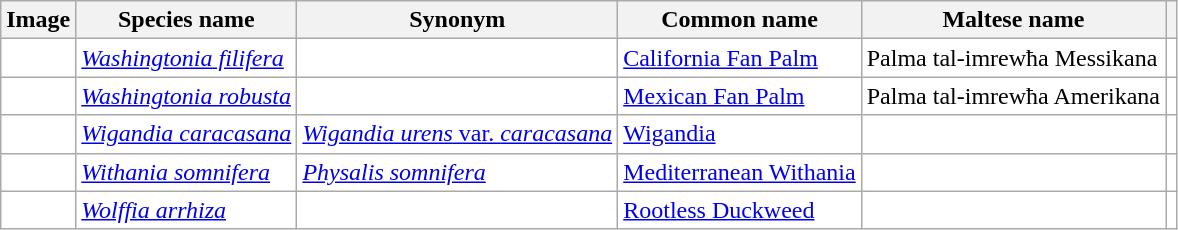<table class="wikitable" style="background: white">
<tr>
<th>Image</th>
<th>Species name</th>
<th>Synonym</th>
<th>Common name</th>
<th>Maltese name</th>
<th></th>
</tr>
<tr>
<td></td>
<td><em><a href='#'>Washingtonia filifera</a></em></td>
<td></td>
<td><a href='#'>California Fan Palm</a></td>
<td>Palma tal-imrewħa Messikana</td>
<td></td>
</tr>
<tr>
<td></td>
<td><em><a href='#'>Washingtonia robusta</a></em></td>
<td></td>
<td><a href='#'>Mexican Fan Palm</a></td>
<td>Palma tal-imrewħa Amerikana</td>
<td></td>
</tr>
<tr>
<td></td>
<td><em><a href='#'>Wigandia caracasana</a></em></td>
<td><a href='#'><em>Wigandia urens</em> var. <em>caracasana</em></a></td>
<td><a href='#'>Wigandia</a></td>
<td></td>
<td></td>
</tr>
<tr>
<td></td>
<td><em><a href='#'>Withania somnifera</a></em></td>
<td><em><a href='#'>Physalis somnifera</a></em></td>
<td><a href='#'>Mediterranean Withania</a></td>
<td></td>
<td></td>
</tr>
<tr>
<td></td>
<td><em><a href='#'>Wolffia arrhiza</a></em></td>
<td></td>
<td><a href='#'>Rootless Duckweed</a></td>
<td></td>
<td></td>
</tr>
</table>
